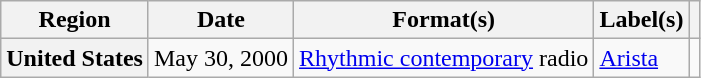<table class="wikitable plainrowheaders">
<tr>
<th scope="col">Region</th>
<th scope="col">Date</th>
<th scope="col">Format(s)</th>
<th scope="col">Label(s)</th>
<th scope="col"></th>
</tr>
<tr>
<th scope="row">United States</th>
<td>May 30, 2000</td>
<td><a href='#'>Rhythmic contemporary</a> radio</td>
<td><a href='#'>Arista</a></td>
<td align="center"></td>
</tr>
</table>
